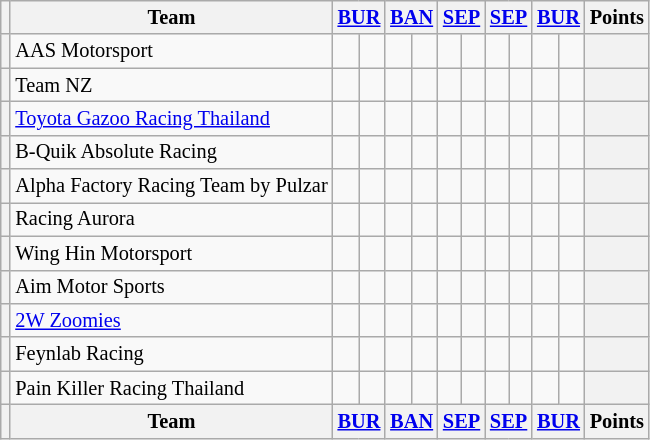<table class="wikitable" style="font-size: 85%; text-align:center;">
<tr>
<th></th>
<th>Team</th>
<th colspan="2"><a href='#'>BUR</a><br></th>
<th colspan="2"><a href='#'>BAN</a><br></th>
<th colspan="2"><a href='#'>SEP</a><br></th>
<th colspan="2"><a href='#'>SEP</a><br></th>
<th colspan="2"><a href='#'>BUR</a><br></th>
<th>Points</th>
</tr>
<tr>
<th></th>
<td align="left"> AAS Motorsport</td>
<td></td>
<td></td>
<td></td>
<td></td>
<td></td>
<td></td>
<td></td>
<td></td>
<td></td>
<td></td>
<th></th>
</tr>
<tr>
<th></th>
<td align="left"> Team NZ</td>
<td></td>
<td></td>
<td></td>
<td></td>
<td></td>
<td></td>
<td></td>
<td></td>
<td></td>
<td></td>
<th></th>
</tr>
<tr>
<th></th>
<td align="left"> <a href='#'>Toyota Gazoo Racing Thailand</a></td>
<td></td>
<td></td>
<td></td>
<td></td>
<td></td>
<td></td>
<td></td>
<td></td>
<td></td>
<td></td>
<th></th>
</tr>
<tr>
<th></th>
<td align="left"> B-Quik Absolute Racing</td>
<td></td>
<td></td>
<td></td>
<td></td>
<td></td>
<td></td>
<td></td>
<td></td>
<td></td>
<td></td>
<th></th>
</tr>
<tr>
<th></th>
<td align="left"> Alpha Factory Racing Team by Pulzar</td>
<td></td>
<td></td>
<td></td>
<td></td>
<td></td>
<td></td>
<td></td>
<td></td>
<td></td>
<td></td>
<th></th>
</tr>
<tr>
<th></th>
<td align="left"> Racing Aurora</td>
<td></td>
<td></td>
<td></td>
<td></td>
<td></td>
<td></td>
<td></td>
<td></td>
<td></td>
<td></td>
<th></th>
</tr>
<tr>
<th></th>
<td align="left"> Wing Hin Motorsport</td>
<td></td>
<td></td>
<td></td>
<td></td>
<td></td>
<td></td>
<td></td>
<td></td>
<td></td>
<td></td>
<th></th>
</tr>
<tr>
<th></th>
<td align="left"> Aim Motor Sports</td>
<td></td>
<td></td>
<td></td>
<td></td>
<td></td>
<td></td>
<td></td>
<td></td>
<td></td>
<td></td>
<th></th>
</tr>
<tr>
<th></th>
<td align="left"> <a href='#'>2W Zoomies</a></td>
<td></td>
<td></td>
<td></td>
<td></td>
<td></td>
<td></td>
<td></td>
<td></td>
<td></td>
<td></td>
<th></th>
</tr>
<tr>
<th></th>
<td align="left"> Feynlab Racing</td>
<td></td>
<td></td>
<td></td>
<td></td>
<td></td>
<td></td>
<td></td>
<td></td>
<td></td>
<td></td>
<th></th>
</tr>
<tr>
<th></th>
<td align="left"> Pain Killer Racing Thailand</td>
<td></td>
<td></td>
<td></td>
<td></td>
<td></td>
<td></td>
<td></td>
<td></td>
<td></td>
<td></td>
<th></th>
</tr>
<tr>
<th></th>
<th>Team</th>
<th colspan="2"><a href='#'>BUR</a><br></th>
<th colspan="2"><a href='#'>BAN</a><br></th>
<th colspan="2"><a href='#'>SEP</a><br></th>
<th colspan="2"><a href='#'>SEP</a><br></th>
<th colspan="2"><a href='#'>BUR</a><br></th>
<th>Points</th>
</tr>
</table>
